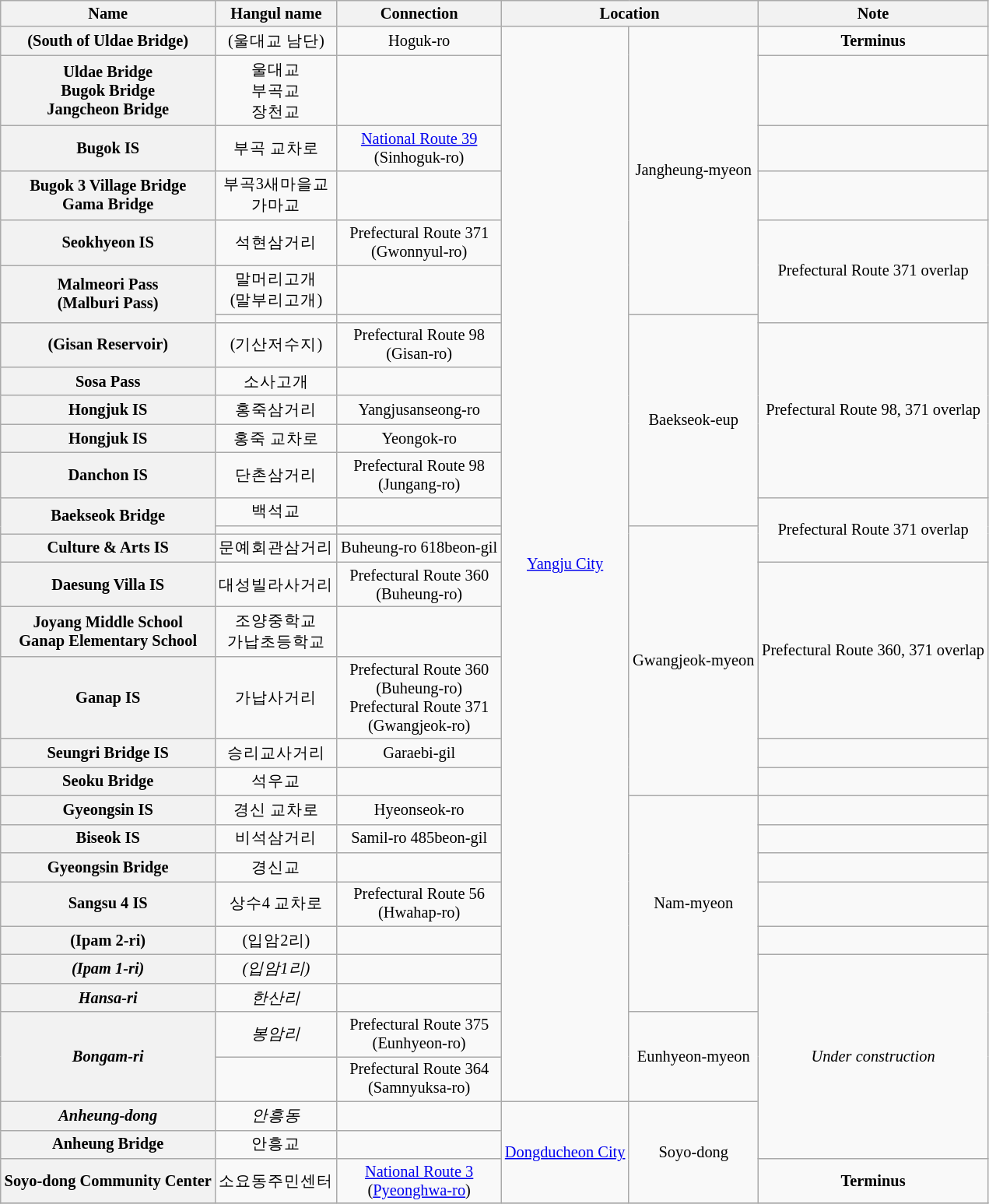<table class="wikitable" style="font-size: 85%; text-align: center;">
<tr>
<th>Name </th>
<th>Hangul name</th>
<th>Connection</th>
<th colspan="2">Location</th>
<th>Note</th>
</tr>
<tr>
<th>(South of Uldae Bridge)</th>
<td>(울대교 남단)</td>
<td>Hoguk-ro</td>
<td rowspan=29><a href='#'>Yangju City</a></td>
<td rowspan=6>Jangheung-myeon</td>
<td><strong>Terminus</strong></td>
</tr>
<tr>
<th>Uldae Bridge<br>Bugok Bridge<br>Jangcheon Bridge</th>
<td>울대교<br>부곡교<br>장천교</td>
<td></td>
<td></td>
</tr>
<tr>
<th>Bugok IS</th>
<td>부곡 교차로</td>
<td><a href='#'>National Route 39</a><br>(Sinhoguk-ro)</td>
<td></td>
</tr>
<tr>
<th>Bugok 3 Village Bridge<br>Gama Bridge</th>
<td>부곡3새마을교<br>가마교</td>
<td></td>
<td></td>
</tr>
<tr>
<th>Seokhyeon IS</th>
<td>석현삼거리</td>
<td>Prefectural Route 371<br>(Gwonnyul-ro)</td>
<td rowspan=3>Prefectural Route 371 overlap</td>
</tr>
<tr>
<th rowspan=2>Malmeori Pass<br>(Malburi Pass)</th>
<td>말머리고개<br>(말부리고개)</td>
<td></td>
</tr>
<tr>
<td></td>
<td></td>
<td rowspan=7>Baekseok-eup</td>
</tr>
<tr>
<th>(Gisan Reservoir)</th>
<td>(기산저수지)</td>
<td>Prefectural Route 98<br>(Gisan-ro)</td>
<td rowspan=5>Prefectural Route 98, 371 overlap</td>
</tr>
<tr>
<th>Sosa Pass</th>
<td>소사고개</td>
<td></td>
</tr>
<tr>
<th>Hongjuk IS</th>
<td>홍죽삼거리</td>
<td>Yangjusanseong-ro</td>
</tr>
<tr>
<th>Hongjuk IS</th>
<td>홍죽 교차로</td>
<td>Yeongok-ro</td>
</tr>
<tr>
<th>Danchon IS</th>
<td>단촌삼거리</td>
<td>Prefectural Route 98<br>(Jungang-ro)</td>
</tr>
<tr>
<th rowspan=2>Baekseok Bridge</th>
<td>백석교</td>
<td></td>
<td rowspan=3>Prefectural Route 371 overlap</td>
</tr>
<tr>
<td></td>
<td></td>
<td rowspan=7>Gwangjeok-myeon</td>
</tr>
<tr>
<th>Culture & Arts IS</th>
<td>문예회관삼거리</td>
<td>Buheung-ro 618beon-gil</td>
</tr>
<tr>
<th>Daesung Villa IS</th>
<td>대성빌라사거리</td>
<td>Prefectural Route 360<br>(Buheung-ro)</td>
<td rowspan=3>Prefectural Route 360, 371 overlap</td>
</tr>
<tr>
<th>Joyang Middle School<br>Ganap Elementary School</th>
<td>조양중학교<br>가납초등학교</td>
<td></td>
</tr>
<tr>
<th>Ganap IS</th>
<td>가납사거리</td>
<td>Prefectural Route 360<br>(Buheung-ro)<br>Prefectural Route 371<br>(Gwangjeok-ro)</td>
</tr>
<tr>
<th>Seungri Bridge IS</th>
<td>승리교사거리</td>
<td>Garaebi-gil</td>
<td></td>
</tr>
<tr>
<th>Seoku Bridge</th>
<td>석우교</td>
<td></td>
<td></td>
</tr>
<tr>
<th>Gyeongsin IS</th>
<td>경신 교차로</td>
<td>Hyeonseok-ro</td>
<td rowspan=7>Nam-myeon</td>
<td></td>
</tr>
<tr>
<th>Biseok IS</th>
<td>비석삼거리</td>
<td>Samil-ro 485beon-gil</td>
<td></td>
</tr>
<tr>
<th>Gyeongsin Bridge</th>
<td>경신교</td>
<td></td>
<td></td>
</tr>
<tr>
<th>Sangsu 4 IS</th>
<td>상수4 교차로</td>
<td>Prefectural Route 56<br>(Hwahap-ro)</td>
<td></td>
</tr>
<tr>
<th>(Ipam 2-ri)</th>
<td>(입암2리)</td>
<td></td>
<td></td>
</tr>
<tr>
<th><em>(Ipam 1-ri)</em></th>
<td><em>(입암1리)</em></td>
<td></td>
<td rowspan=6><em>Under construction</em></td>
</tr>
<tr>
<th><em>Hansa-ri</em></th>
<td><em>한산리</em></td>
<td></td>
</tr>
<tr>
<th rowspan=2><em>Bongam-ri</em></th>
<td><em>봉암리</em></td>
<td>Prefectural Route 375<br>(Eunhyeon-ro)</td>
<td rowspan=2>Eunhyeon-myeon</td>
</tr>
<tr>
<td></td>
<td>Prefectural Route 364<br>(Samnyuksa-ro)</td>
</tr>
<tr>
<th><em>Anheung-dong</em></th>
<td><em>안흥동</em></td>
<td></td>
<td rowspan=3><a href='#'>Dongducheon City</a></td>
<td rowspan=3>Soyo-dong</td>
</tr>
<tr>
<th>Anheung Bridge</th>
<td>안흥교</td>
<td></td>
</tr>
<tr>
<th>Soyo-dong Community Center</th>
<td>소요동주민센터</td>
<td><a href='#'>National Route 3</a><br>(<a href='#'>Pyeonghwa-ro</a>)</td>
<td><strong>Terminus</strong></td>
</tr>
<tr>
</tr>
</table>
